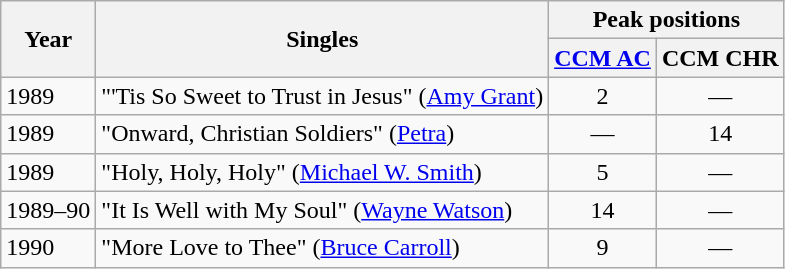<table class="wikitable">
<tr>
<th rowspan="2">Year</th>
<th rowspan="2">Singles</th>
<th colspan="2">Peak positions</th>
</tr>
<tr>
<th><a href='#'>CCM AC</a></th>
<th>CCM CHR</th>
</tr>
<tr>
<td>1989</td>
<td>"'Tis So Sweet to Trust in Jesus" (<a href='#'>Amy Grant</a>)</td>
<td align="center">2</td>
<td align="center">—</td>
</tr>
<tr>
<td>1989</td>
<td>"Onward, Christian Soldiers" (<a href='#'>Petra</a>)</td>
<td align="center">—</td>
<td align="center">14</td>
</tr>
<tr>
<td>1989</td>
<td>"Holy, Holy, Holy" (<a href='#'>Michael W. Smith</a>)</td>
<td align="center">5</td>
<td align="center">—</td>
</tr>
<tr>
<td>1989–90</td>
<td>"It Is Well with My Soul" (<a href='#'>Wayne Watson</a>)</td>
<td align="center">14</td>
<td align="center">—</td>
</tr>
<tr>
<td>1990</td>
<td>"More Love to Thee" (<a href='#'>Bruce Carroll</a>)</td>
<td align="center">9</td>
<td align="center">—</td>
</tr>
</table>
